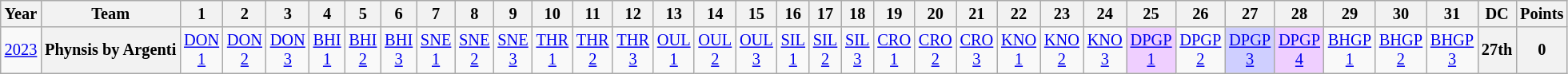<table class="wikitable" style="text-align:center; font-size:85%">
<tr>
<th>Year</th>
<th>Team</th>
<th>1</th>
<th>2</th>
<th>3</th>
<th>4</th>
<th>5</th>
<th>6</th>
<th>7</th>
<th>8</th>
<th>9</th>
<th>10</th>
<th>11</th>
<th>12</th>
<th>13</th>
<th>14</th>
<th>15</th>
<th>16</th>
<th>17</th>
<th>18</th>
<th>19</th>
<th>20</th>
<th>21</th>
<th>22</th>
<th>23</th>
<th>24</th>
<th>25</th>
<th>26</th>
<th>27</th>
<th>28</th>
<th>29</th>
<th>30</th>
<th>31</th>
<th>DC</th>
<th>Points</th>
</tr>
<tr>
<td><a href='#'>2023</a></td>
<th nowrap>Phynsis by Argenti</th>
<td style="background:#;"><a href='#'>DON<br>1</a><br></td>
<td style="background:#;"><a href='#'>DON<br>2</a><br></td>
<td style="background:#;"><a href='#'>DON<br>3</a><br></td>
<td style="background:#;"><a href='#'>BHI<br>1</a><br></td>
<td style="background:#;"><a href='#'>BHI<br>2</a><br></td>
<td style="background:#;"><a href='#'>BHI<br>3</a><br></td>
<td style="background:#;"><a href='#'>SNE<br>1</a><br></td>
<td style="background:#;"><a href='#'>SNE<br>2</a><br></td>
<td style="background:#;"><a href='#'>SNE<br>3</a><br></td>
<td style="background:#;"><a href='#'>THR<br>1</a><br></td>
<td style="background:#;"><a href='#'>THR<br>2</a><br></td>
<td style="background:#;"><a href='#'>THR<br>3</a><br></td>
<td style="background:#;"><a href='#'>OUL<br>1</a><br></td>
<td style="background:#;"><a href='#'>OUL<br>2</a><br></td>
<td style="background:#;"><a href='#'>OUL<br>3</a><br></td>
<td style="background:#;"><a href='#'>SIL<br>1</a><br></td>
<td style="background:#;"><a href='#'>SIL<br>2</a><br></td>
<td style="background:#;"><a href='#'>SIL<br>3</a><br></td>
<td style="background:#;"><a href='#'>CRO<br>1</a><br></td>
<td style="background:#;"><a href='#'>CRO<br>2</a><br></td>
<td style="background:#;"><a href='#'>CRO<br>3</a><br></td>
<td style="background:#;"><a href='#'>KNO<br>1</a><br></td>
<td style="background:#;"><a href='#'>KNO<br>2</a><br></td>
<td style="background:#;"><a href='#'>KNO<br>3</a><br></td>
<td style="background:#EFCFFF;"><a href='#'>DPGP<br>1</a><br></td>
<td style="background:#;"><a href='#'>DPGP<br>2</a><br></td>
<td style="background:#CFCFFF;"><a href='#'>DPGP<br>3</a><br></td>
<td style="background:#EFCFFF;"><a href='#'>DPGP<br>4</a><br></td>
<td style="background:#;"><a href='#'>BHGP<br>1</a><br></td>
<td style="background:#;"><a href='#'>BHGP<br>2</a><br></td>
<td style="background:#;"><a href='#'>BHGP<br>3</a><br></td>
<th>27th</th>
<th>0</th>
</tr>
</table>
